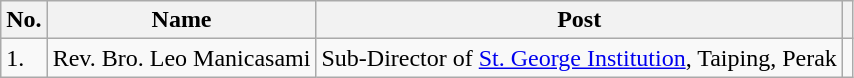<table class="wikitable">
<tr>
<th>No.</th>
<th>Name</th>
<th>Post</th>
<th></th>
</tr>
<tr>
<td>1.</td>
<td>Rev. Bro. Leo Manicasami</td>
<td>Sub-Director of <a href='#'>St. George Institution</a>, Taiping, Perak</td>
<td></td>
</tr>
</table>
